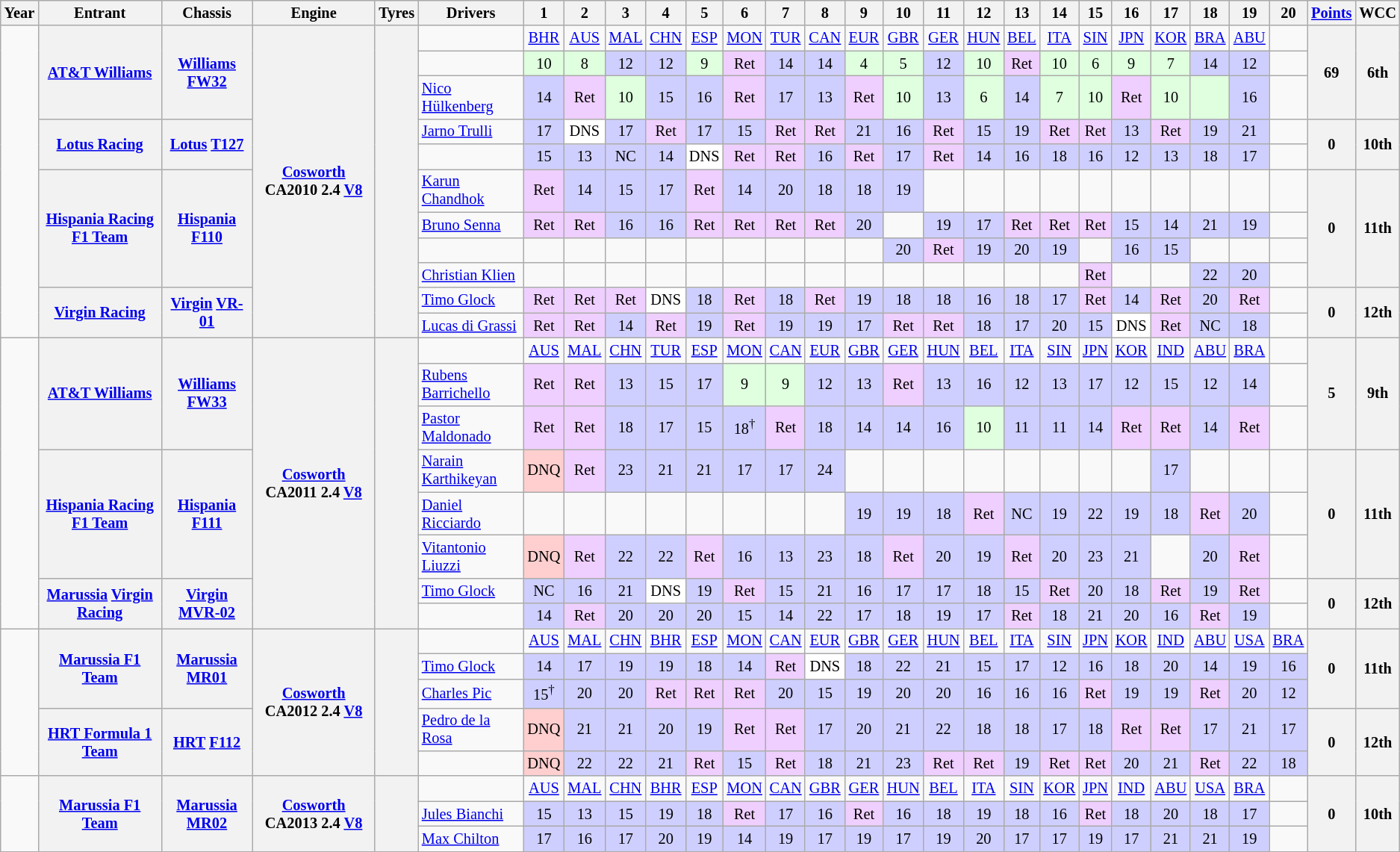<table class="wikitable" style="text-align:center; font-size:85%">
<tr>
<th>Year</th>
<th>Entrant</th>
<th>Chassis</th>
<th>Engine</th>
<th>Tyres</th>
<th>Drivers</th>
<th>1</th>
<th>2</th>
<th>3</th>
<th>4</th>
<th>5</th>
<th>6</th>
<th>7</th>
<th>8</th>
<th>9</th>
<th>10</th>
<th>11</th>
<th>12</th>
<th>13</th>
<th>14</th>
<th>15</th>
<th>16</th>
<th>17</th>
<th>18</th>
<th>19</th>
<th>20</th>
<th><a href='#'>Points</a></th>
<th>WCC</th>
</tr>
<tr>
<td rowspan="11"></td>
<th rowspan="3"><a href='#'>AT&T Williams</a></th>
<th rowspan="3"><a href='#'>Williams</a> <a href='#'>FW32</a></th>
<th rowspan="11"><a href='#'>Cosworth</a> CA2010 2.4 <a href='#'>V8</a></th>
<th rowspan="11"></th>
<td></td>
<td><a href='#'>BHR</a></td>
<td><a href='#'>AUS</a></td>
<td><a href='#'>MAL</a></td>
<td><a href='#'>CHN</a></td>
<td><a href='#'>ESP</a></td>
<td><a href='#'>MON</a></td>
<td><a href='#'>TUR</a></td>
<td><a href='#'>CAN</a></td>
<td><a href='#'>EUR</a></td>
<td><a href='#'>GBR</a></td>
<td><a href='#'>GER</a></td>
<td><a href='#'>HUN</a></td>
<td><a href='#'>BEL</a></td>
<td><a href='#'>ITA</a></td>
<td><a href='#'>SIN</a></td>
<td><a href='#'>JPN</a></td>
<td><a href='#'>KOR</a></td>
<td><a href='#'>BRA</a></td>
<td><a href='#'>ABU</a></td>
<td></td>
<th rowspan="3">69</th>
<th rowspan="3">6th</th>
</tr>
<tr>
<td align="left"></td>
<td style="background:#DFFFDF;">10</td>
<td style="background:#DFFFDF;">8</td>
<td style="background:#CFCFFF;">12</td>
<td style="background:#CFCFFF;">12</td>
<td style="background:#DFFFDF;">9</td>
<td style="background:#EFCFFF;">Ret</td>
<td style="background:#CFCFFF;">14</td>
<td style="background:#CFCFFF;">14</td>
<td style="background:#DFFFDF;">4</td>
<td style="background:#DFFFDF;">5</td>
<td style="background:#CFCFFF;">12</td>
<td style="background:#DFFFDF;">10</td>
<td style="background:#EFCFFF;">Ret</td>
<td style="background:#DFFFDF;">10</td>
<td style="background:#DFFFDF;">6</td>
<td style="background:#DFFFDF;">9</td>
<td style="background:#DFFFDF;">7</td>
<td style="background:#CFCFFF;">14</td>
<td style="background:#CFCFFF;">12</td>
<td></td>
</tr>
<tr>
<td align="left"> <a href='#'>Nico Hülkenberg</a></td>
<td style="background:#CFCFFF;">14</td>
<td style="background:#EFCFFF;">Ret</td>
<td style="background:#DFFFDF;">10</td>
<td style="background:#CFCFFF;">15</td>
<td style="background:#CFCFFF;">16</td>
<td style="background:#EFCFFF;">Ret</td>
<td style="background:#CFCFFF;">17</td>
<td style="background:#CFCFFF;">13</td>
<td style="background:#EFCFFF;">Ret</td>
<td style="background:#DFFFDF;">10</td>
<td style="background:#CFCFFF;">13</td>
<td style="background:#DFFFDF;">6</td>
<td style="background:#CFCFFF;">14</td>
<td style="background:#DFFFDF;">7</td>
<td style="background:#DFFFDF;">10</td>
<td style="background:#EFCFFF;">Ret</td>
<td style="background:#DFFFDF;">10</td>
<td style="background:#DFFFDF;"></td>
<td style="background:#CFCFFF;">16</td>
<td></td>
</tr>
<tr>
<th rowspan="2"><a href='#'>Lotus Racing</a></th>
<th rowspan="2"><a href='#'>Lotus</a> <a href='#'>T127</a></th>
<td align="left"> <a href='#'>Jarno Trulli</a></td>
<td style="background:#cfcfff;">17</td>
<td style="background:#ffffff;">DNS</td>
<td style="background:#cfcfff;">17</td>
<td style="background:#efcfff;">Ret</td>
<td style="background:#cfcfff;">17</td>
<td style="background:#cfcfff;">15</td>
<td style="background:#efcfff;">Ret</td>
<td style="background:#efcfff;">Ret</td>
<td style="background:#cfcfff;">21</td>
<td style="background:#cfcfff;">16</td>
<td style="background:#efcfff;">Ret</td>
<td style="background:#cfcfff;">15</td>
<td style="background:#cfcfff;">19</td>
<td style="background:#efcfff;">Ret</td>
<td style="background:#efcfff;">Ret</td>
<td style="background:#cfcfff;">13</td>
<td style="background:#efcfff;">Ret</td>
<td style="background:#cfcfff;">19</td>
<td style="background:#cfcfff;">21</td>
<td></td>
<th rowspan="2">0</th>
<th rowspan="2">10th</th>
</tr>
<tr>
<td align="left"></td>
<td style="background:#cfcfff;">15</td>
<td style="background:#cfcfff;">13</td>
<td style="background:#cfcfff;">NC</td>
<td style="background:#cfcfff;">14</td>
<td style="background:#ffffff;">DNS</td>
<td style="background:#efcfff;">Ret</td>
<td style="background:#efcfff;">Ret</td>
<td style="background:#cfcfff;">16</td>
<td style="background:#efcfff;">Ret</td>
<td style="background:#cfcfff;">17</td>
<td style="background:#efcfff;">Ret</td>
<td style="background:#cfcfff;">14</td>
<td style="background:#cfcfff;">16</td>
<td style="background:#cfcfff;">18</td>
<td style="background:#cfcfff;">16</td>
<td style="background:#cfcfff;">12</td>
<td style="background:#cfcfff;">13</td>
<td style="background:#cfcfff;">18</td>
<td style="background:#cfcfff;">17</td>
<td></td>
</tr>
<tr>
<th rowspan="4"><a href='#'>Hispania Racing F1 Team</a></th>
<th rowspan="4"><a href='#'>Hispania</a> <a href='#'>F110</a></th>
<td align="left"> <a href='#'>Karun Chandhok</a></td>
<td style="background:#EFCFFF;">Ret</td>
<td style="background:#CFCFFF;">14</td>
<td style="background:#CFCFFF;">15</td>
<td style="background:#CFCFFF;">17</td>
<td style="background:#EFCFFF;">Ret</td>
<td style="background:#CFCFFF;">14</td>
<td style="background:#CFCFFF;">20</td>
<td style="background:#CFCFFF;">18</td>
<td style="background:#CFCFFF;">18</td>
<td style="background:#CFCFFF;">19</td>
<td></td>
<td></td>
<td></td>
<td></td>
<td></td>
<td></td>
<td></td>
<td></td>
<td></td>
<td></td>
<th rowspan="4">0</th>
<th rowspan="4">11th</th>
</tr>
<tr>
<td align="left"> <a href='#'>Bruno Senna</a></td>
<td style="background:#EFCFFF;">Ret</td>
<td style="background:#EFCFFF;">Ret</td>
<td style="background:#CFCFFF;">16</td>
<td style="background:#CFCFFF;">16</td>
<td style="background:#EFCFFF;">Ret</td>
<td style="background:#EFCFFF;">Ret</td>
<td style="background:#EFCFFF;">Ret</td>
<td style="background:#EFCFFF;">Ret</td>
<td style="background:#CFCFFF;">20</td>
<td></td>
<td style="background:#CFCFFF;">19</td>
<td style="background:#CFCFFF;">17</td>
<td style="background:#EFCFFF;">Ret</td>
<td style="background:#EFCFFF;">Ret</td>
<td style="background:#EFCFFF;">Ret</td>
<td style="background:#CFCFFF;">15</td>
<td style="background:#CFCFFF;">14</td>
<td style="background:#CFCFFF;">21</td>
<td style="background:#CFCFFF;">19</td>
<td></td>
</tr>
<tr>
<td align="left"></td>
<td></td>
<td></td>
<td></td>
<td></td>
<td></td>
<td></td>
<td></td>
<td></td>
<td></td>
<td style="background:#CFCFFF;">20</td>
<td style="background:#EFCFFF;">Ret</td>
<td style="background:#CFCFFF;">19</td>
<td style="background:#CFCFFF;">20</td>
<td style="background:#CFCFFF;">19</td>
<td></td>
<td style="background:#CFCFFF;">16</td>
<td style="background:#CFCFFF;">15</td>
<td></td>
<td></td>
<td></td>
</tr>
<tr>
<td align="left"> <a href='#'>Christian Klien</a></td>
<td></td>
<td></td>
<td></td>
<td></td>
<td></td>
<td></td>
<td></td>
<td></td>
<td></td>
<td></td>
<td></td>
<td></td>
<td></td>
<td></td>
<td style="background:#EFCFFF;">Ret</td>
<td></td>
<td></td>
<td style="background:#CFCFFF;">22</td>
<td style="background:#CFCFFF;">20</td>
<td></td>
</tr>
<tr>
<th rowspan="2"><a href='#'>Virgin Racing</a></th>
<th rowspan="2"><a href='#'>Virgin</a> <a href='#'>VR-01</a></th>
<td align="left"> <a href='#'>Timo Glock</a></td>
<td style="background:#EFCFFF;">Ret</td>
<td style="background:#EFCFFF;">Ret</td>
<td style="background:#EFCFFF;">Ret</td>
<td style="background:#FFFFFF;">DNS</td>
<td style="background:#CFCFFF;">18</td>
<td style="background:#EFCFFF;">Ret</td>
<td style="background:#CFCFFF;">18</td>
<td style="background:#EFCFFF;">Ret</td>
<td style="background:#CFCFFF;">19</td>
<td style="background:#CFCFFF;">18</td>
<td style="background:#CFCFFF;">18</td>
<td style="background:#CFCFFF;">16</td>
<td style="background:#CFCFFF;">18</td>
<td style="background:#CFCFFF;">17</td>
<td style="background:#EFCFFF;">Ret</td>
<td style="background:#CFCFFF;">14</td>
<td style="background:#EFCFFF;">Ret</td>
<td style="background:#CFCFFF;">20</td>
<td style="background:#EFCFFF;">Ret</td>
<td></td>
<th rowspan="2">0</th>
<th rowspan="2">12th</th>
</tr>
<tr>
<td align="left"> <a href='#'>Lucas di Grassi</a></td>
<td style="background:#EFCFFF;">Ret</td>
<td style="background:#EFCFFF;">Ret</td>
<td style="background:#CFCFFF;">14</td>
<td style="background:#EFCFFF;">Ret</td>
<td style="background:#CFCFFF;">19</td>
<td style="background:#EFCFFF;">Ret</td>
<td style="background:#CFCFFF;">19</td>
<td style="background:#CFCFFF;">19</td>
<td style="background:#CFCFFF;">17</td>
<td style="background:#EFCFFF;">Ret</td>
<td style="background:#EFCFFF;">Ret</td>
<td style="background:#CFCFFF;">18</td>
<td style="background:#CFCFFF;">17</td>
<td style="background:#CFCFFF;">20</td>
<td style="background:#CFCFFF;">15</td>
<td style="background:#FFFFFF;">DNS</td>
<td style="background:#EFCFFF;">Ret</td>
<td style="background:#CFCFFF;">NC</td>
<td style="background:#CFCFFF;">18</td>
<td></td>
</tr>
<tr>
<td rowspan="8"></td>
<th rowspan="3"><a href='#'>AT&T Williams</a></th>
<th rowspan="3"><a href='#'>Williams</a> <a href='#'>FW33</a></th>
<th rowspan="8"><a href='#'>Cosworth</a> CA2011 2.4 <a href='#'>V8</a></th>
<th rowspan="8"></th>
<td></td>
<td><a href='#'>AUS</a></td>
<td><a href='#'>MAL</a></td>
<td><a href='#'>CHN</a></td>
<td><a href='#'>TUR</a></td>
<td><a href='#'>ESP</a></td>
<td><a href='#'>MON</a></td>
<td><a href='#'>CAN</a></td>
<td><a href='#'>EUR</a></td>
<td><a href='#'>GBR</a></td>
<td><a href='#'>GER</a></td>
<td><a href='#'>HUN</a></td>
<td><a href='#'>BEL</a></td>
<td><a href='#'>ITA</a></td>
<td><a href='#'>SIN</a></td>
<td><a href='#'>JPN</a></td>
<td><a href='#'>KOR</a></td>
<td><a href='#'>IND</a></td>
<td><a href='#'>ABU</a></td>
<td><a href='#'>BRA</a></td>
<td></td>
<th rowspan="3">5</th>
<th rowspan="3">9th</th>
</tr>
<tr>
<td align="left"> <a href='#'>Rubens Barrichello</a></td>
<td style="background:#EFCFFF;">Ret</td>
<td style="background:#EFCFFF;">Ret</td>
<td style="background:#CFCFFF;">13</td>
<td style="background:#CFCFFF;">15</td>
<td style="background:#CFCFFF;">17</td>
<td style="background:#DFFFDF;">9</td>
<td style="background:#DFFFDF;">9</td>
<td style="background:#CFCFFF;">12</td>
<td style="background:#CFCFFF;">13</td>
<td style="background:#EFCFFF;">Ret</td>
<td style="background:#CFCFFF;">13</td>
<td style="background:#CFCFFF;">16</td>
<td style="background:#CFCFFF;">12</td>
<td style="background:#CFCFFF;">13</td>
<td style="background:#CFCFFF;">17</td>
<td style="background:#CFCFFF;">12</td>
<td style="background:#CFCFFF;">15</td>
<td style="background:#CFCFFF;">12</td>
<td style="background:#CFCFFF;">14</td>
<td></td>
</tr>
<tr>
<td align="left"> <a href='#'>Pastor Maldonado</a></td>
<td style="background:#EFCFFF;">Ret</td>
<td style="background:#EFCFFF;">Ret</td>
<td style="background:#CFCFFF;">18</td>
<td style="background:#CFCFFF;">17</td>
<td style="background:#CFCFFF;">15</td>
<td style="background:#CFCFFF;">18<sup>†</sup></td>
<td style="background:#EFCFFF;">Ret</td>
<td style="background:#CFCFFF;">18</td>
<td style="background:#CFCFFF;">14</td>
<td style="background:#CFCFFF;">14</td>
<td style="background:#CFCFFF;">16</td>
<td style="background:#DFFFDF;">10</td>
<td style="background:#CFCFFF;">11</td>
<td style="background:#CFCFFF;">11</td>
<td style="background:#CFCFFF;">14</td>
<td style="background:#EFCFFF;">Ret</td>
<td style="background:#EFCFFF;">Ret</td>
<td style="background:#CFCFFF;">14</td>
<td style="background:#EFCFFF;">Ret</td>
<td></td>
</tr>
<tr>
<th rowspan="3"><a href='#'>Hispania Racing F1 Team</a></th>
<th rowspan="3"><a href='#'>Hispania</a> <a href='#'>F111</a></th>
<td align="left"> <a href='#'>Narain Karthikeyan</a></td>
<td style="background:#FFCFCF;">DNQ</td>
<td style="background:#EFCFFF;">Ret</td>
<td style="background:#CFCFFF;">23</td>
<td style="background:#CFCFFF;">21</td>
<td style="background:#CFCFFF;">21</td>
<td style="background:#CFCFFF;">17</td>
<td style="background:#CFCFFF;">17</td>
<td style="background:#CFCFFF;">24</td>
<td></td>
<td></td>
<td></td>
<td></td>
<td></td>
<td></td>
<td></td>
<td></td>
<td style="background:#CFCFFF;">17</td>
<td></td>
<td></td>
<td></td>
<th rowspan="3">0</th>
<th rowspan="3">11th</th>
</tr>
<tr>
<td align="left"> <a href='#'>Daniel Ricciardo</a></td>
<td></td>
<td></td>
<td></td>
<td></td>
<td></td>
<td></td>
<td></td>
<td></td>
<td style="background:#CFCFFF;">19</td>
<td style="background:#CFCFFF;">19</td>
<td style="background:#CFCFFF;">18</td>
<td style="background:#EFCFFF;">Ret</td>
<td style="background:#CFCFFF;">NC</td>
<td style="background:#CFCFFF;">19</td>
<td style="background:#CFCFFF;">22</td>
<td style="background:#CFCFFF;">19</td>
<td style="background:#CFCFFF;">18</td>
<td style="background:#EFCFFF;">Ret</td>
<td style="background:#CFCFFF;">20</td>
<td></td>
</tr>
<tr>
<td align="left"> <a href='#'>Vitantonio Liuzzi</a></td>
<td style="background:#FFCFCF;">DNQ</td>
<td style="background:#EFCFFF;">Ret</td>
<td style="background:#CFCFFF;">22</td>
<td style="background:#CFCFFF;">22</td>
<td style="background:#EFCFFF;">Ret</td>
<td style="background:#CFCFFF;">16</td>
<td style="background:#CFCFFF;">13</td>
<td style="background:#CFCFFF;">23</td>
<td style="background:#CFCFFF;">18</td>
<td style="background:#EFCFFF;">Ret</td>
<td style="background:#CFCFFF;">20</td>
<td style="background:#CFCFFF;">19</td>
<td style="background:#EFCFFF;">Ret</td>
<td style="background:#CFCFFF;">20</td>
<td style="background:#CFCFFF;">23</td>
<td style="background:#CFCFFF;">21</td>
<td></td>
<td style="background:#CFCFFF;">20</td>
<td style="background:#EFCFFF;">Ret</td>
<td></td>
</tr>
<tr>
<th rowspan="2"><a href='#'>Marussia</a> <a href='#'>Virgin Racing</a></th>
<th rowspan="2"><a href='#'>Virgin</a> <a href='#'>MVR-02</a></th>
<td align="left"> <a href='#'>Timo Glock</a></td>
<td style="background:#CFCFFF;">NC</td>
<td style="background:#CFCFFF;">16</td>
<td style="background:#CFCFFF;">21</td>
<td style="background:#FFFFFF;">DNS</td>
<td style="background:#CFCFFF;">19</td>
<td style="background:#EFCFFF;">Ret</td>
<td style="background:#CFCFFF;">15</td>
<td style="background:#CFCFFF;">21</td>
<td style="background:#CFCFFF;">16</td>
<td style="background:#CFCFFF;">17</td>
<td style="background:#CFCFFF;">17</td>
<td style="background:#CFCFFF;">18</td>
<td style="background:#CFCFFF;">15</td>
<td style="background:#EFCFFF;">Ret</td>
<td style="background:#CFCFFF;">20</td>
<td style="background:#CFCFFF;">18</td>
<td style="background:#EFCFFF;">Ret</td>
<td style="background:#CFCFFF;">19</td>
<td style="background:#EFCFFF;">Ret</td>
<td></td>
<th rowspan="2">0</th>
<th rowspan="2">12th</th>
</tr>
<tr>
<td align="left"></td>
<td style="background:#cfcfff;">14</td>
<td style="background:#EFCFFF;">Ret</td>
<td style="background:#CFCFFF;">20</td>
<td style="background:#CFCFFF;">20</td>
<td style="background:#CFCFFF;">20</td>
<td style="background:#CFCFFF;">15</td>
<td style="background:#CFCFFF;">14</td>
<td style="background:#CFCFFF;">22</td>
<td style="background:#CFCFFF;">17</td>
<td style="background:#CFCFFF;">18</td>
<td style="background:#CFCFFF;">19</td>
<td style="background:#CFCFFF;">17</td>
<td style="background:#EFCFFF;">Ret</td>
<td style="background:#CFCFFF;">18</td>
<td style="background:#CFCFFF;">21</td>
<td style="background:#CFCFFF;">20</td>
<td style="background:#CFCFFF;">16</td>
<td style="background:#EFCFFF;">Ret</td>
<td style="background:#CFCFFF;">19</td>
<td></td>
</tr>
<tr>
<td rowspan="5"></td>
<th rowspan="3"><a href='#'>Marussia F1 Team</a></th>
<th rowspan="3"><a href='#'>Marussia</a> <a href='#'>MR01</a></th>
<th rowspan="5"><a href='#'>Cosworth</a> CA2012 2.4 <a href='#'>V8</a></th>
<th rowspan="5"></th>
<td></td>
<td><a href='#'>AUS</a></td>
<td><a href='#'>MAL</a></td>
<td><a href='#'>CHN</a></td>
<td><a href='#'>BHR</a></td>
<td><a href='#'>ESP</a></td>
<td><a href='#'>MON</a></td>
<td><a href='#'>CAN</a></td>
<td><a href='#'>EUR</a></td>
<td><a href='#'>GBR</a></td>
<td><a href='#'>GER</a></td>
<td><a href='#'>HUN</a></td>
<td><a href='#'>BEL</a></td>
<td><a href='#'>ITA</a></td>
<td><a href='#'>SIN</a></td>
<td><a href='#'>JPN</a></td>
<td><a href='#'>KOR</a></td>
<td><a href='#'>IND</a></td>
<td><a href='#'>ABU</a></td>
<td><a href='#'>USA</a></td>
<td><a href='#'>BRA</a></td>
<th rowspan="3">0</th>
<th rowspan="3">11th</th>
</tr>
<tr>
<td align="left"> <a href='#'>Timo Glock</a></td>
<td style="background:#cfcfff;">14</td>
<td style="background:#cfcfff;">17</td>
<td style="background:#cfcfff;">19</td>
<td style="background:#cfcfff;">19</td>
<td style="background:#cfcfff;">18</td>
<td style="background:#cfcfff;">14</td>
<td style="background:#EFCFFF;">Ret</td>
<td style="background:#fff;">DNS</td>
<td style="background:#cfcfff;">18</td>
<td style="background:#cfcfff;">22</td>
<td style="background:#cfcfff;">21</td>
<td style="background:#cfcfff;">15</td>
<td style="background:#cfcfff;">17</td>
<td style="background:#cfcfff;">12</td>
<td style="background:#cfcfff;">16</td>
<td style="background:#cfcfff;">18</td>
<td style="background:#cfcfff;">20</td>
<td style="background:#cfcfff;">14</td>
<td style="background:#cfcfff;">19</td>
<td style="background:#cfcfff;">16</td>
</tr>
<tr>
<td align="left"> <a href='#'>Charles Pic</a></td>
<td style="background:#cfcfff;">15<sup>†</sup></td>
<td style="background:#cfcfff;">20</td>
<td style="background:#cfcfff;">20</td>
<td style="background:#EFCFFF;">Ret</td>
<td style="background:#EFCFFF;">Ret</td>
<td style="background:#EFCFFF;">Ret</td>
<td style="background:#cfcfff;">20</td>
<td style="background:#cfcfff;">15</td>
<td style="background:#cfcfff;">19</td>
<td style="background:#cfcfff;">20</td>
<td style="background:#cfcfff;">20</td>
<td style="background:#cfcfff;">16</td>
<td style="background:#cfcfff;">16</td>
<td style="background:#cfcfff;">16</td>
<td style="background:#EFCFFF;">Ret</td>
<td style="background:#cfcfff;">19</td>
<td style="background:#cfcfff;">19</td>
<td style="background:#EFCFFF;">Ret</td>
<td style="background:#cfcfff;">20</td>
<td style="background:#cfcfff;">12</td>
</tr>
<tr>
<th rowspan="2"><a href='#'>HRT Formula 1 Team</a></th>
<th rowspan="2"><a href='#'>HRT</a> <a href='#'>F112</a></th>
<td align="left"> <a href='#'>Pedro de la Rosa</a></td>
<td style="background:#FFCFCF;">DNQ</td>
<td style="background:#CFCFFF;">21</td>
<td style="background:#CFCFFF;">21</td>
<td style="background:#CFCFFF;">20</td>
<td style="background:#CFCFFF;">19</td>
<td style="background:#EFCFFF;">Ret</td>
<td style="background:#EFCFFF;">Ret</td>
<td style="background:#CFCFFF;">17</td>
<td style="background:#CFCFFF;">20</td>
<td style="background:#CFCFFF;">21</td>
<td style="background:#CFCFFF;">22</td>
<td style="background:#CFCFFF;">18</td>
<td style="background:#CFCFFF;">18</td>
<td style="background:#CFCFFF;">17</td>
<td style="background:#CFCFFF;">18</td>
<td style="background:#EFCFFF;">Ret</td>
<td style="background:#EFCFFF;">Ret</td>
<td style="background:#CFCFFF;">17</td>
<td style="background:#CFCFFF;">21</td>
<td style="background:#CFCFFF;">17</td>
<th rowspan="2">0</th>
<th rowspan="2">12th</th>
</tr>
<tr>
<td align="left"></td>
<td style="background:#FFCFCF;">DNQ</td>
<td style="background:#CFCFFF;">22</td>
<td style="background:#CFCFFF;">22</td>
<td style="background:#CFCFFF;">21</td>
<td style="background:#EFCFFF;">Ret</td>
<td style="background:#CFCFFF;">15</td>
<td style="background:#EFCFFF;">Ret</td>
<td style="background:#CFCFFF;">18</td>
<td style="background:#CFCFFF;">21</td>
<td style="background:#CFCFFF;">23</td>
<td style="background:#EFCFFF;">Ret</td>
<td style="background:#EFCFFF;">Ret</td>
<td style="background:#CFCFFF;">19</td>
<td style="background:#EFCFFF;">Ret</td>
<td style="background:#EFCFFF;">Ret</td>
<td style="background:#CFCFFF;">20</td>
<td style="background:#CFCFFF;">21</td>
<td style="background:#EFCFFF;">Ret</td>
<td style="background:#CFCFFF;">22</td>
<td style="background:#CFCFFF;">18</td>
</tr>
<tr>
<td rowspan="3"></td>
<th rowspan="3"><a href='#'>Marussia F1 Team</a></th>
<th rowspan="3"><a href='#'>Marussia</a> <a href='#'>MR02</a></th>
<th rowspan="3"><a href='#'>Cosworth</a> CA2013 2.4 <a href='#'>V8</a></th>
<th rowspan="3"></th>
<td></td>
<td><a href='#'>AUS</a></td>
<td><a href='#'>MAL</a></td>
<td><a href='#'>CHN</a></td>
<td><a href='#'>BHR</a></td>
<td><a href='#'>ESP</a></td>
<td><a href='#'>MON</a></td>
<td><a href='#'>CAN</a></td>
<td><a href='#'>GBR</a></td>
<td><a href='#'>GER</a></td>
<td><a href='#'>HUN</a></td>
<td><a href='#'>BEL</a></td>
<td><a href='#'>ITA</a></td>
<td><a href='#'>SIN</a></td>
<td><a href='#'>KOR</a></td>
<td><a href='#'>JPN</a></td>
<td><a href='#'>IND</a></td>
<td><a href='#'>ABU</a></td>
<td><a href='#'>USA</a></td>
<td><a href='#'>BRA</a></td>
<td></td>
<th rowspan="3">0</th>
<th rowspan="3">10th</th>
</tr>
<tr>
<td align="left"> <a href='#'>Jules Bianchi</a></td>
<td style="background:#cfcfff;">15</td>
<td style="background:#cfcfff;">13</td>
<td style="background:#cfcfff;">15</td>
<td style="background:#cfcfff;">19</td>
<td style="background:#cfcfff;">18</td>
<td style="background:#efcfff;">Ret</td>
<td style="background:#cfcfff;">17</td>
<td style="background:#cfcfff;">16</td>
<td style="background:#efcfff;">Ret</td>
<td style="background:#cfcfff;">16</td>
<td style="background:#cfcfff;">18</td>
<td style="background:#cfcfff;">19</td>
<td style="background:#cfcfff;">18</td>
<td style="background:#cfcfff;">16</td>
<td style="background:#efcfff;">Ret</td>
<td style="background:#cfcfff;">18</td>
<td style="background:#cfcfff;">20</td>
<td style="background:#cfcfff;">18</td>
<td style="background:#cfcfff;">17</td>
<td></td>
</tr>
<tr>
<td align="left"> <a href='#'>Max Chilton</a></td>
<td style="background:#cfcfff;">17</td>
<td style="background:#cfcfff;">16</td>
<td style="background:#cfcfff;">17</td>
<td style="background:#cfcfff;">20</td>
<td style="background:#cfcfff;">19</td>
<td style="background:#cfcfff;">14</td>
<td style="background:#cfcfff;">19</td>
<td style="background:#cfcfff;">17</td>
<td style="background:#cfcfff;">19</td>
<td style="background:#cfcfff;">17</td>
<td style="background:#cfcfff;">19</td>
<td style="background:#cfcfff;">20</td>
<td style="background:#cfcfff;">17</td>
<td style="background:#cfcfff;">17</td>
<td style="background:#cfcfff;">19</td>
<td style="background:#cfcfff;">17</td>
<td style="background:#cfcfff;">21</td>
<td style="background:#cfcfff;">21</td>
<td style="background:#cfcfff;">19</td>
<td></td>
</tr>
</table>
